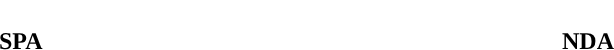<table style="width:60%; text-align:center;">
<tr style="color:white;">
<td style="background:"><strong>159</strong></td>
<td style="background:"><strong>75</strong></td>
</tr>
<tr>
<td><span><strong>SPA</strong></span></td>
<td><span><strong>NDA</strong></span></td>
</tr>
</table>
